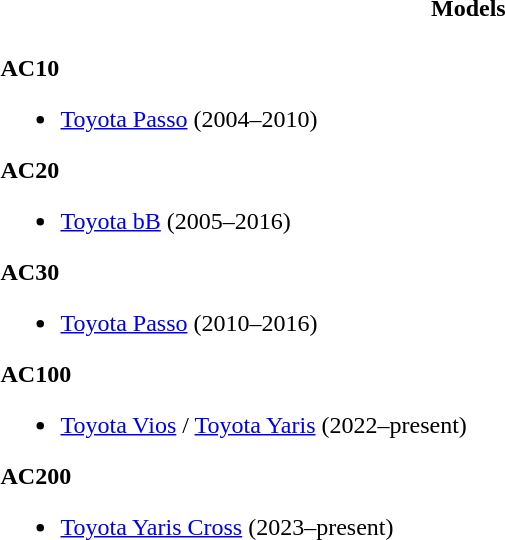<table>
<tr>
<th style="width:50%">Models</th>
</tr>
<tr>
<td style="width:50%"><br><strong>AC10</strong><ul><li><a href='#'>Toyota Passo</a> (2004–2010)</li></ul><strong>AC20</strong><ul><li><a href='#'>Toyota bB</a> (2005–2016)</li></ul><strong>AC30</strong><ul><li><a href='#'>Toyota Passo</a> (2010–2016)</li></ul><strong>AC100</strong><ul><li><a href='#'>Toyota Vios</a> / <a href='#'>Toyota Yaris</a> (2022–present)</li></ul><strong>AC200</strong><ul><li><a href='#'>Toyota Yaris Cross</a> (2023–present)</li></ul></td>
</tr>
</table>
